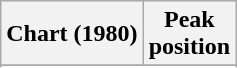<table class="wikitable sortable plainrowheaders" style="text-align:center">
<tr>
<th scope="col">Chart (1980)</th>
<th scope="col">Peak<br>position</th>
</tr>
<tr>
</tr>
<tr>
</tr>
</table>
